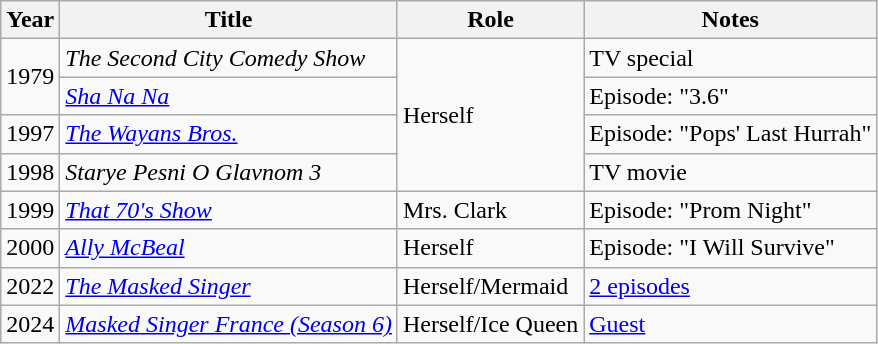<table class="wikitable sortable">
<tr>
<th>Year</th>
<th>Title</th>
<th>Role</th>
<th class="unsortable">Notes</th>
</tr>
<tr>
<td rowspan=2>1979</td>
<td><em>The Second City Comedy Show</em></td>
<td rowspan=4>Herself</td>
<td>TV special</td>
</tr>
<tr>
<td><em><a href='#'>Sha Na Na</a></em></td>
<td>Episode: "3.6"</td>
</tr>
<tr>
<td>1997</td>
<td><em><a href='#'>The Wayans Bros.</a></em></td>
<td>Episode: "Pops' Last Hurrah"</td>
</tr>
<tr>
<td>1998</td>
<td><em>Starye Pesni O Glavnom 3</em></td>
<td>TV movie</td>
</tr>
<tr>
<td>1999</td>
<td><em><a href='#'>That 70's Show</a></em></td>
<td>Mrs. Clark</td>
<td>Episode: "Prom Night"</td>
</tr>
<tr>
<td>2000</td>
<td><em><a href='#'>Ally McBeal</a></em></td>
<td>Herself</td>
<td>Episode: "I Will Survive"</td>
</tr>
<tr>
<td>2022</td>
<td><em><a href='#'>The Masked Singer</a></em></td>
<td>Herself/Mermaid</td>
<td><a href='#'>2 episodes</a></td>
</tr>
<tr>
<td>2024</td>
<td><em><a href='#'>Masked Singer France (Season 6)</a></em></td>
<td>Herself/Ice Queen</td>
<td><a href='#'>Guest</a></td>
</tr>
</table>
